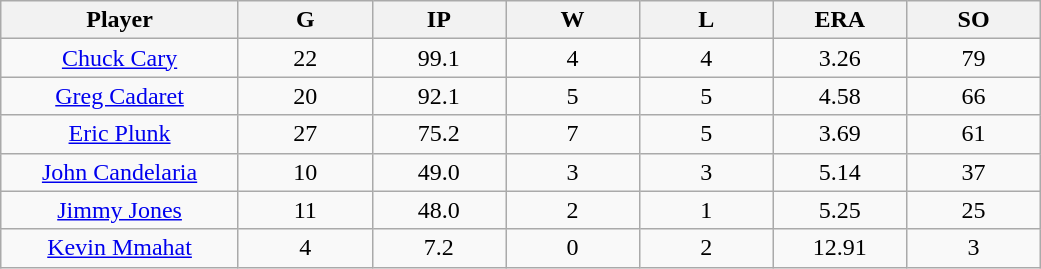<table class="wikitable sortable">
<tr>
<th bgcolor="#DDDDFF" width="16%">Player</th>
<th bgcolor="#DDDDFF" width="9%">G</th>
<th bgcolor="#DDDDFF" width="9%">IP</th>
<th bgcolor="#DDDDFF" width="9%">W</th>
<th bgcolor="#DDDDFF" width="9%">L</th>
<th bgcolor="#DDDDFF" width="9%">ERA</th>
<th bgcolor="#DDDDFF" width="9%">SO</th>
</tr>
<tr align="center">
<td><a href='#'>Chuck Cary</a></td>
<td>22</td>
<td>99.1</td>
<td>4</td>
<td>4</td>
<td>3.26</td>
<td>79</td>
</tr>
<tr align=center>
<td><a href='#'>Greg Cadaret</a></td>
<td>20</td>
<td>92.1</td>
<td>5</td>
<td>5</td>
<td>4.58</td>
<td>66</td>
</tr>
<tr align=center>
<td><a href='#'>Eric Plunk</a></td>
<td>27</td>
<td>75.2</td>
<td>7</td>
<td>5</td>
<td>3.69</td>
<td>61</td>
</tr>
<tr align=center>
<td><a href='#'>John Candelaria</a></td>
<td>10</td>
<td>49.0</td>
<td>3</td>
<td>3</td>
<td>5.14</td>
<td>37</td>
</tr>
<tr align=center>
<td><a href='#'>Jimmy Jones</a></td>
<td>11</td>
<td>48.0</td>
<td>2</td>
<td>1</td>
<td>5.25</td>
<td>25</td>
</tr>
<tr align="center">
<td><a href='#'>Kevin Mmahat</a></td>
<td>4</td>
<td>7.2</td>
<td>0</td>
<td>2</td>
<td>12.91</td>
<td>3</td>
</tr>
</table>
